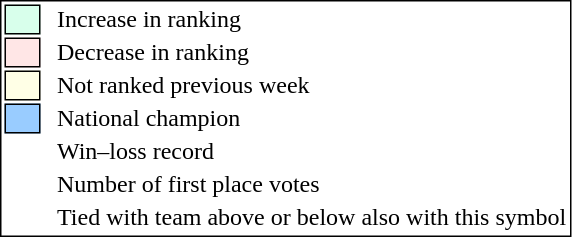<table style="border:1px solid black;">
<tr>
<td style="background:#D8FFEB; width:20px; border:1px solid black;"></td>
<td> </td>
<td>Increase in ranking</td>
</tr>
<tr>
<td style="background:#FFE6E6; width:20px; border:1px solid black;"></td>
<td> </td>
<td>Decrease in ranking</td>
</tr>
<tr>
<td style="background:#FFFFE6; width:20px; border:1px solid black;"></td>
<td> </td>
<td>Not ranked previous week</td>
</tr>
<tr>
<td style="background:#9cf; width:20px; border:1px solid black;"></td>
<td> </td>
<td>National champion</td>
</tr>
<tr>
<td></td>
<td> </td>
<td>Win–loss record</td>
</tr>
<tr>
<td></td>
<td> </td>
<td>Number of first place votes</td>
</tr>
<tr>
<td></td>
<td></td>
<td>Tied with team above or below also with this symbol</td>
</tr>
</table>
